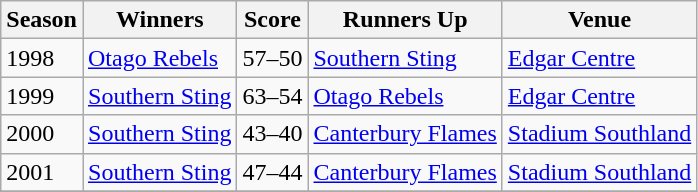<table class="wikitable collapsible">
<tr>
<th>Season</th>
<th>Winners</th>
<th>Score</th>
<th>Runners Up</th>
<th>Venue</th>
</tr>
<tr>
<td>1998</td>
<td><a href='#'>Otago Rebels</a></td>
<td>57–50</td>
<td><a href='#'>Southern Sting</a></td>
<td><a href='#'>Edgar Centre</a></td>
</tr>
<tr>
<td>1999</td>
<td><a href='#'>Southern Sting</a></td>
<td>63–54</td>
<td><a href='#'>Otago Rebels</a></td>
<td><a href='#'>Edgar Centre</a></td>
</tr>
<tr>
<td>2000</td>
<td><a href='#'>Southern Sting</a></td>
<td>43–40</td>
<td><a href='#'>Canterbury Flames</a></td>
<td><a href='#'>Stadium Southland</a></td>
</tr>
<tr>
<td>2001</td>
<td><a href='#'>Southern Sting</a></td>
<td>47–44</td>
<td><a href='#'>Canterbury Flames</a></td>
<td><a href='#'>Stadium Southland</a></td>
</tr>
<tr>
</tr>
</table>
